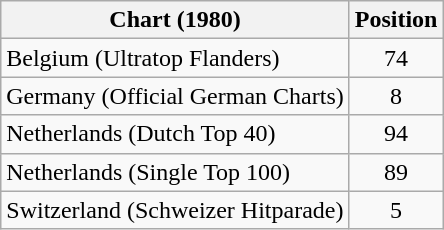<table class="wikitable sortable">
<tr>
<th>Chart (1980)</th>
<th>Position</th>
</tr>
<tr>
<td>Belgium (Ultratop Flanders)</td>
<td align="center">74</td>
</tr>
<tr>
<td>Germany (Official German Charts)</td>
<td align="center">8</td>
</tr>
<tr>
<td>Netherlands (Dutch Top 40)</td>
<td align="center">94</td>
</tr>
<tr>
<td>Netherlands (Single Top 100)</td>
<td align="center">89</td>
</tr>
<tr>
<td>Switzerland (Schweizer Hitparade)</td>
<td align="center">5</td>
</tr>
</table>
